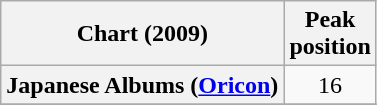<table class="wikitable sortable plainrowheaders">
<tr>
<th>Chart (2009)</th>
<th>Peak<br>position</th>
</tr>
<tr>
<th scope="row">Japanese Albums (<a href='#'>Oricon</a>)</th>
<td align="center">16</td>
</tr>
<tr>
</tr>
</table>
